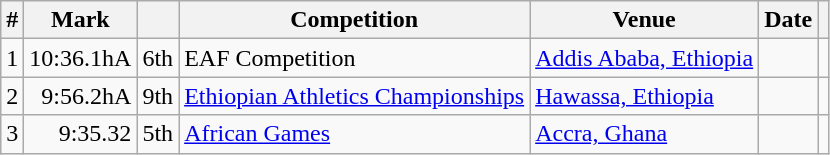<table class="wikitable sortable">
<tr>
<th>#</th>
<th>Mark</th>
<th class=unsortable></th>
<th>Competition</th>
<th>Venue</th>
<th>Date</th>
<th class=unsortable></th>
</tr>
<tr>
<td align=center>1</td>
<td align=right>10:36.1hA</td>
<td>6th</td>
<td>EAF Competition</td>
<td><a href='#'>Addis Ababa, Ethiopia</a></td>
<td align=right></td>
<td></td>
</tr>
<tr>
<td align=center>2</td>
<td align=right>9:56.2hA</td>
<td>9th</td>
<td><a href='#'>Ethiopian Athletics Championships</a></td>
<td><a href='#'>Hawassa, Ethiopia</a></td>
<td align=right></td>
<td></td>
</tr>
<tr>
<td align=center>3</td>
<td align=right>9:35.32</td>
<td>5th</td>
<td><a href='#'>African Games</a></td>
<td><a href='#'>Accra, Ghana</a></td>
<td align=right><a href='#'></a></td>
<td></td>
</tr>
</table>
